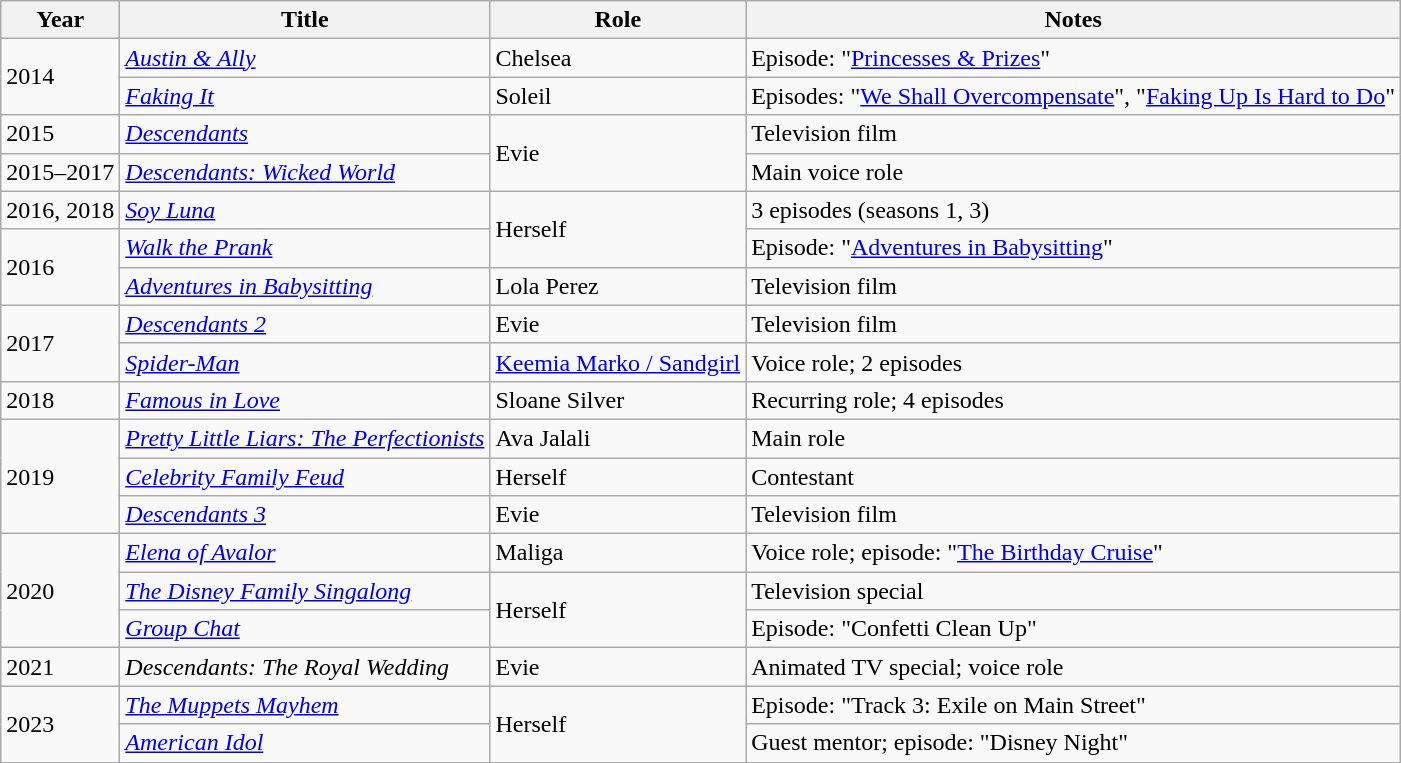<table class="wikitable sortable">
<tr>
<th scope="col">Year</th>
<th scope="col">Title</th>
<th scope="col">Role</th>
<th scope="col" class="unsortable">Notes</th>
</tr>
<tr>
<td rowspan="2">2014</td>
<td><em><a href='#'>Austin & Ally</a></em></td>
<td>Chelsea</td>
<td>Episode: "<a href='#'>Princesses & Prizes</a>"</td>
</tr>
<tr>
<td><em><a href='#'>Faking It</a></em></td>
<td>Soleil</td>
<td>Episodes: "<a href='#'>We Shall Overcompensate</a>", "<a href='#'>Faking Up Is Hard to Do</a>"</td>
</tr>
<tr>
<td>2015</td>
<td><em><a href='#'>Descendants</a></em></td>
<td rowspan="2">Evie</td>
<td>Television film</td>
</tr>
<tr>
<td>2015–2017</td>
<td><em><a href='#'>Descendants: Wicked World</a></em></td>
<td>Main voice role</td>
</tr>
<tr>
<td>2016, 2018</td>
<td><em><a href='#'>Soy Luna</a></em></td>
<td rowspan="2">Herself</td>
<td>3 episodes (seasons 1, 3)</td>
</tr>
<tr>
<td rowspan="2">2016</td>
<td><em><a href='#'>Walk the Prank</a></em></td>
<td>Episode: "<a href='#'>Adventures in Babysitting</a>"</td>
</tr>
<tr>
<td><em><a href='#'>Adventures in Babysitting</a></em></td>
<td>Lola Perez</td>
<td>Television film</td>
</tr>
<tr>
<td rowspan="2">2017</td>
<td><em><a href='#'>Descendants 2</a></em></td>
<td>Evie</td>
<td>Television film</td>
</tr>
<tr>
<td><em><a href='#'>Spider-Man</a></em></td>
<td><a href='#'>Keemia Marko / Sandgirl</a></td>
<td>Voice role; 2 episodes</td>
</tr>
<tr>
<td>2018</td>
<td><em><a href='#'>Famous in Love</a></em></td>
<td>Sloane Silver</td>
<td>Recurring role; 4 episodes</td>
</tr>
<tr>
<td rowspan="3">2019</td>
<td><em><a href='#'>Pretty Little Liars: The Perfectionists</a></em></td>
<td>Ava Jalali</td>
<td>Main role</td>
</tr>
<tr>
<td><em><a href='#'>Celebrity Family Feud</a></em></td>
<td>Herself</td>
<td>Contestant</td>
</tr>
<tr>
<td><em><a href='#'>Descendants 3</a></em></td>
<td>Evie</td>
<td>Television film</td>
</tr>
<tr>
<td rowspan="3">2020</td>
<td><em><a href='#'>Elena of Avalor</a></em></td>
<td>Maliga</td>
<td>Voice role; episode: "<a href='#'>The Birthday Cruise</a>"</td>
</tr>
<tr>
<td><em><a href='#'>The Disney Family Singalong</a></em></td>
<td rowspan="2">Herself</td>
<td>Television special</td>
</tr>
<tr>
<td><em><a href='#'>Group Chat</a></em></td>
<td>Episode: "Confetti Clean Up"</td>
</tr>
<tr>
<td>2021</td>
<td><em>Descendants: The Royal Wedding</em></td>
<td>Evie</td>
<td>Animated TV special; voice role</td>
</tr>
<tr>
<td rowspan="2">2023</td>
<td><em><a href='#'>The Muppets Mayhem</a></em></td>
<td rowspan="2">Herself</td>
<td>Episode: "Track 3: Exile on Main Street"</td>
</tr>
<tr>
<td><em><a href='#'>American Idol</a></em></td>
<td>Guest mentor; episode: "Disney Night"</td>
</tr>
</table>
